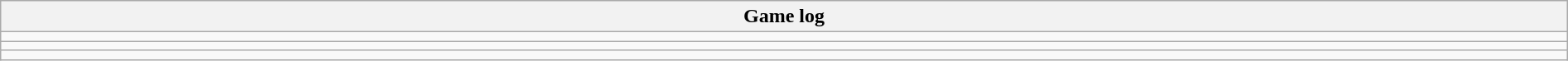<table class="wikitable collapsible" width=100%>
<tr>
<th>Game log</th>
</tr>
<tr>
<td></td>
</tr>
<tr>
<td></td>
</tr>
<tr>
<td></td>
</tr>
</table>
